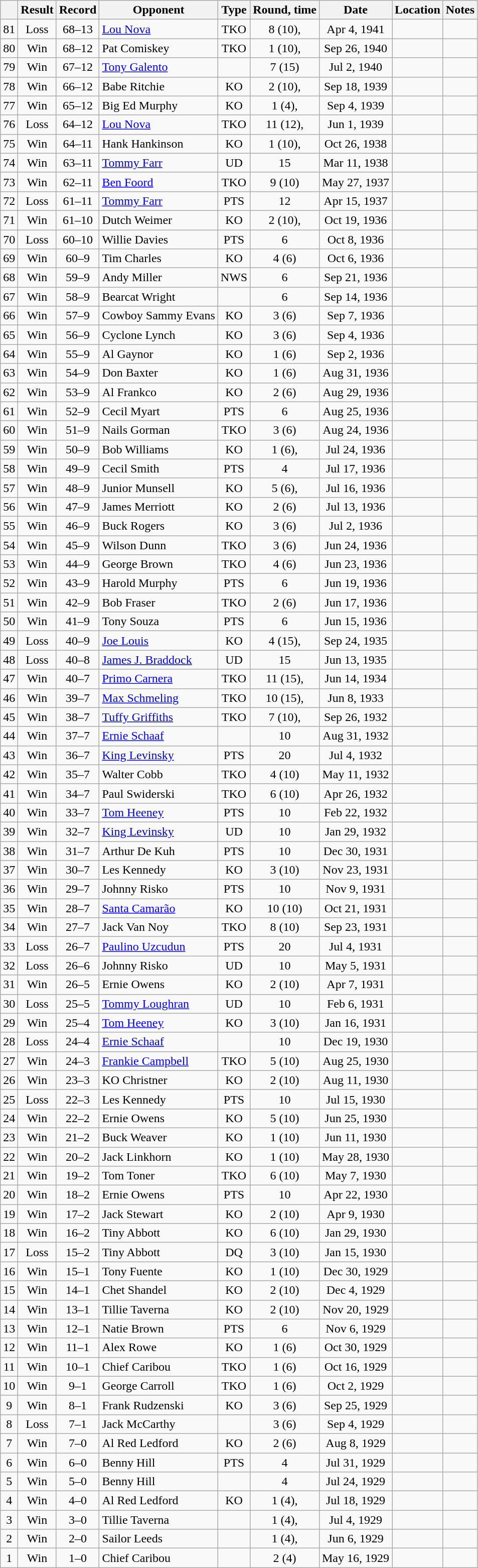<table class="wikitable mw-collapsible" style="text-align:center">
<tr>
<th></th>
<th>Result</th>
<th>Record</th>
<th>Opponent</th>
<th>Type</th>
<th>Round, time</th>
<th>Date</th>
<th>Location</th>
<th>Notes</th>
</tr>
<tr>
<td>81</td>
<td>Loss</td>
<td>68–13</td>
<td style="text-align:left;"><a href='#'>Lou Nova</a></td>
<td>TKO</td>
<td>8 (10), </td>
<td>Apr 4, 1941</td>
<td style="text-align:left;"></td>
<td></td>
</tr>
<tr>
<td>80</td>
<td>Win</td>
<td>68–12</td>
<td style="text-align:left;">Pat Comiskey</td>
<td>TKO</td>
<td>1 (10), </td>
<td>Sep 26, 1940</td>
<td style="text-align:left;"></td>
<td></td>
</tr>
<tr>
<td>79</td>
<td>Win</td>
<td>67–12</td>
<td style="text-align:left;"><a href='#'>Tony Galento</a></td>
<td></td>
<td>7 (15)</td>
<td>Jul 2, 1940</td>
<td style="text-align:left;"></td>
<td></td>
</tr>
<tr>
<td>78</td>
<td>Win</td>
<td>66–12</td>
<td style="text-align:left;">Babe Ritchie</td>
<td>KO</td>
<td>2 (10), </td>
<td>Sep 18, 1939</td>
<td style="text-align:left;"></td>
<td></td>
</tr>
<tr>
<td>77</td>
<td>Win</td>
<td>65–12</td>
<td style="text-align:left;">Big Ed Murphy</td>
<td>KO</td>
<td>1 (4), </td>
<td>Sep 4, 1939</td>
<td style="text-align:left;"></td>
<td></td>
</tr>
<tr>
<td>76</td>
<td>Loss</td>
<td>64–12</td>
<td style="text-align:left;"><a href='#'>Lou Nova</a></td>
<td>TKO</td>
<td>11 (12), </td>
<td>Jun 1, 1939</td>
<td style="text-align:left;"></td>
<td></td>
</tr>
<tr>
<td>75</td>
<td>Win</td>
<td>64–11</td>
<td style="text-align:left;">Hank Hankinson</td>
<td>KO</td>
<td>1 (10), </td>
<td>Oct 26, 1938</td>
<td style="text-align:left;"></td>
<td></td>
</tr>
<tr>
<td>74</td>
<td>Win</td>
<td>63–11</td>
<td style="text-align:left;"><a href='#'>Tommy Farr</a></td>
<td>UD</td>
<td>15</td>
<td>Mar 11, 1938</td>
<td style="text-align:left;"></td>
<td></td>
</tr>
<tr>
<td>73</td>
<td>Win</td>
<td>62–11</td>
<td style="text-align:left;"><a href='#'>Ben Foord</a></td>
<td>TKO</td>
<td>9 (10)</td>
<td>May 27, 1937</td>
<td style="text-align:left;"></td>
<td></td>
</tr>
<tr>
<td>72</td>
<td>Loss</td>
<td>61–11</td>
<td style="text-align:left;"><a href='#'>Tommy Farr</a></td>
<td>PTS</td>
<td>12</td>
<td>Apr 15, 1937</td>
<td style="text-align:left;"></td>
<td></td>
</tr>
<tr>
<td>71</td>
<td>Win</td>
<td>61–10</td>
<td style="text-align:left;">Dutch Weimer</td>
<td>KO</td>
<td>2 (10), </td>
<td>Oct 19, 1936</td>
<td style="text-align:left;"></td>
<td></td>
</tr>
<tr>
<td>70</td>
<td>Loss</td>
<td>60–10</td>
<td style="text-align:left;">Willie Davies</td>
<td>PTS</td>
<td>6</td>
<td>Oct 8, 1936</td>
<td style="text-align:left;"></td>
<td></td>
</tr>
<tr>
<td>69</td>
<td>Win</td>
<td>60–9</td>
<td style="text-align:left;">Tim Charles</td>
<td>KO</td>
<td>4 (6)</td>
<td>Oct 6, 1936</td>
<td style="text-align:left;"></td>
<td></td>
</tr>
<tr>
<td>68</td>
<td>Win</td>
<td>59–9</td>
<td style="text-align:left;">Andy Miller</td>
<td>NWS</td>
<td>6</td>
<td>Sep 21, 1936</td>
<td style="text-align:left;"></td>
<td></td>
</tr>
<tr>
<td>67</td>
<td>Win</td>
<td>58–9</td>
<td style="text-align:left;">Bearcat Wright</td>
<td></td>
<td>6</td>
<td>Sep 14, 1936</td>
<td style="text-align:left;"></td>
<td></td>
</tr>
<tr>
<td>66</td>
<td>Win</td>
<td>57–9</td>
<td style="text-align:left;">Cowboy Sammy Evans</td>
<td>KO</td>
<td>3 (6)</td>
<td>Sep 7, 1936</td>
<td style="text-align:left;"></td>
<td></td>
</tr>
<tr>
<td>65</td>
<td>Win</td>
<td>56–9</td>
<td style="text-align:left;">Cyclone Lynch</td>
<td>KO</td>
<td>3 (6)</td>
<td>Sep 4, 1936</td>
<td style="text-align:left;"></td>
<td></td>
</tr>
<tr>
<td>64</td>
<td>Win</td>
<td>55–9</td>
<td style="text-align:left;">Al Gaynor</td>
<td>KO</td>
<td>1 (6)</td>
<td>Sep 2, 1936</td>
<td style="text-align:left;"></td>
<td></td>
</tr>
<tr>
<td>63</td>
<td>Win</td>
<td>54–9</td>
<td style="text-align:left;">Don Baxter</td>
<td>KO</td>
<td>1 (6)</td>
<td>Aug 31, 1936</td>
<td style="text-align:left;"></td>
<td></td>
</tr>
<tr>
<td>62</td>
<td>Win</td>
<td>53–9</td>
<td style="text-align:left;">Al Frankco</td>
<td>KO</td>
<td>2 (6)</td>
<td>Aug 29, 1936</td>
<td style="text-align:left;"></td>
<td></td>
</tr>
<tr>
<td>61</td>
<td>Win</td>
<td>52–9</td>
<td style="text-align:left;">Cecil Myart</td>
<td>PTS</td>
<td>6</td>
<td>Aug 25, 1936</td>
<td style="text-align:left;"></td>
<td></td>
</tr>
<tr>
<td>60</td>
<td>Win</td>
<td>51–9</td>
<td style="text-align:left;">Nails Gorman</td>
<td>TKO</td>
<td>3 (6)</td>
<td>Aug 24, 1936</td>
<td style="text-align:left;"></td>
<td></td>
</tr>
<tr>
<td>59</td>
<td>Win</td>
<td>50–9</td>
<td style="text-align:left;">Bob Williams</td>
<td>KO</td>
<td>1 (6), </td>
<td>Jul 24, 1936</td>
<td style="text-align:left;"></td>
<td></td>
</tr>
<tr>
<td>58</td>
<td>Win</td>
<td>49–9</td>
<td style="text-align:left;">Cecil Smith</td>
<td>PTS</td>
<td>4</td>
<td>Jul 17, 1936</td>
<td style="text-align:left;"></td>
<td></td>
</tr>
<tr>
<td>57</td>
<td>Win</td>
<td>48–9</td>
<td style="text-align:left;">Junior Munsell</td>
<td>KO</td>
<td>5 (6), </td>
<td>Jul 16, 1936</td>
<td style="text-align:left;"></td>
<td></td>
</tr>
<tr>
<td>56</td>
<td>Win</td>
<td>47–9</td>
<td style="text-align:left;">James Merriott</td>
<td>KO</td>
<td>2 (6)</td>
<td>Jul 13, 1936</td>
<td style="text-align:left;"></td>
<td></td>
</tr>
<tr>
<td>55</td>
<td>Win</td>
<td>46–9</td>
<td style="text-align:left;">Buck Rogers</td>
<td>KO</td>
<td>3 (6)</td>
<td>Jul 2, 1936</td>
<td style="text-align:left;"></td>
<td></td>
</tr>
<tr>
<td>54</td>
<td>Win</td>
<td>45–9</td>
<td style="text-align:left;">Wilson Dunn</td>
<td>TKO</td>
<td>3 (6)</td>
<td>Jun 24, 1936</td>
<td style="text-align:left;"></td>
<td></td>
</tr>
<tr>
<td>53</td>
<td>Win</td>
<td>44–9</td>
<td style="text-align:left;">George Brown</td>
<td>TKO</td>
<td>4 (6)</td>
<td>Jun 23, 1936</td>
<td style="text-align:left;"></td>
<td></td>
</tr>
<tr>
<td>52</td>
<td>Win</td>
<td>43–9</td>
<td style="text-align:left;">Harold Murphy</td>
<td>PTS</td>
<td>6</td>
<td>Jun 19, 1936</td>
<td style="text-align:left;"></td>
<td></td>
</tr>
<tr>
<td>51</td>
<td>Win</td>
<td>42–9</td>
<td style="text-align:left;">Bob Fraser</td>
<td>TKO</td>
<td>2 (6)</td>
<td>Jun 17, 1936</td>
<td style="text-align:left;"></td>
<td></td>
</tr>
<tr>
<td>50</td>
<td>Win</td>
<td>41–9</td>
<td style="text-align:left;">Tony Souza</td>
<td>PTS</td>
<td>6</td>
<td>Jun 15, 1936</td>
<td style="text-align:left;"></td>
<td></td>
</tr>
<tr>
<td>49</td>
<td>Loss</td>
<td>40–9</td>
<td style="text-align:left;"><a href='#'>Joe Louis</a></td>
<td>KO</td>
<td>4 (15), </td>
<td>Sep 24, 1935</td>
<td style="text-align:left;"></td>
<td></td>
</tr>
<tr>
<td>48</td>
<td>Loss</td>
<td>40–8</td>
<td style="text-align:left;"><a href='#'>James J. Braddock</a></td>
<td>UD</td>
<td>15</td>
<td>Jun 13, 1935</td>
<td style="text-align:left;"></td>
<td style="text-align:left;"></td>
</tr>
<tr>
<td>47</td>
<td>Win</td>
<td>40–7</td>
<td style="text-align:left;"><a href='#'>Primo Carnera</a></td>
<td>TKO</td>
<td>11 (15), </td>
<td>Jun 14, 1934</td>
<td style="text-align:left;"></td>
<td style="text-align:left;"></td>
</tr>
<tr>
<td>46</td>
<td>Win</td>
<td>39–7</td>
<td style="text-align:left;"><a href='#'>Max Schmeling</a></td>
<td>TKO</td>
<td>10 (15), </td>
<td>Jun 8, 1933</td>
<td style="text-align:left;"></td>
<td></td>
</tr>
<tr>
<td>45</td>
<td>Win</td>
<td>38–7</td>
<td style="text-align:left;"><a href='#'>Tuffy Griffiths</a></td>
<td>TKO</td>
<td>7 (10), </td>
<td>Sep 26, 1932</td>
<td style="text-align:left;"></td>
<td></td>
</tr>
<tr>
<td>44</td>
<td>Win</td>
<td>37–7</td>
<td style="text-align:left;"><a href='#'>Ernie Schaaf</a></td>
<td></td>
<td>10</td>
<td>Aug 31, 1932</td>
<td style="text-align:left;"></td>
<td></td>
</tr>
<tr>
<td>43</td>
<td>Win</td>
<td>36–7</td>
<td style="text-align:left;"><a href='#'>King Levinsky</a></td>
<td>PTS</td>
<td>20</td>
<td>Jul 4, 1932</td>
<td style="text-align:left;"></td>
<td></td>
</tr>
<tr>
<td>42</td>
<td>Win</td>
<td>35–7</td>
<td style="text-align:left;">Walter Cobb</td>
<td>TKO</td>
<td>4 (10)</td>
<td>May 11, 1932</td>
<td style="text-align:left;"></td>
<td></td>
</tr>
<tr>
<td>41</td>
<td>Win</td>
<td>34–7</td>
<td style="text-align:left;">Paul Swiderski</td>
<td>TKO</td>
<td>6 (10)</td>
<td>Apr 26, 1932</td>
<td style="text-align:left;"></td>
<td></td>
</tr>
<tr>
<td>40</td>
<td>Win</td>
<td>33–7</td>
<td style="text-align:left;"><a href='#'>Tom Heeney</a></td>
<td>PTS</td>
<td>10</td>
<td>Feb 22, 1932</td>
<td style="text-align:left;"></td>
<td></td>
</tr>
<tr>
<td>39</td>
<td>Win</td>
<td>32–7</td>
<td style="text-align:left;"><a href='#'>King Levinsky</a></td>
<td>UD</td>
<td>10</td>
<td>Jan 29, 1932</td>
<td style="text-align:left;"></td>
<td></td>
</tr>
<tr>
<td>38</td>
<td>Win</td>
<td>31–7</td>
<td style="text-align:left;">Arthur De Kuh</td>
<td>PTS</td>
<td>10</td>
<td>Dec 30, 1931</td>
<td style="text-align:left;"></td>
<td></td>
</tr>
<tr>
<td>37</td>
<td>Win</td>
<td>30–7</td>
<td style="text-align:left;">Les Kennedy</td>
<td>KO</td>
<td>3 (10)</td>
<td>Nov 23, 1931</td>
<td style="text-align:left;"></td>
<td></td>
</tr>
<tr>
<td>36</td>
<td>Win</td>
<td>29–7</td>
<td style="text-align:left;">Johnny Risko</td>
<td>PTS</td>
<td>10</td>
<td>Nov 9, 1931</td>
<td style="text-align:left;"></td>
<td></td>
</tr>
<tr>
<td>35</td>
<td>Win</td>
<td>28–7</td>
<td style="text-align:left;"><a href='#'>Santa Camarão</a></td>
<td>KO</td>
<td>10 (10)</td>
<td>Oct 21, 1931</td>
<td style="text-align:left;"></td>
<td></td>
</tr>
<tr>
<td>34</td>
<td>Win</td>
<td>27–7</td>
<td style="text-align:left;">Jack Van Noy</td>
<td>TKO</td>
<td>8 (10)</td>
<td>Sep 23, 1931</td>
<td style="text-align:left;"></td>
<td></td>
</tr>
<tr>
<td>33</td>
<td>Loss</td>
<td>26–7</td>
<td style="text-align:left;"><a href='#'>Paulino Uzcudun</a></td>
<td>PTS</td>
<td>20</td>
<td>Jul 4, 1931</td>
<td style="text-align:left;"></td>
<td></td>
</tr>
<tr>
<td>32</td>
<td>Loss</td>
<td>26–6</td>
<td style="text-align:left;">Johnny Risko</td>
<td>UD</td>
<td>10</td>
<td>May 5, 1931</td>
<td style="text-align:left;"></td>
<td></td>
</tr>
<tr>
<td>31</td>
<td>Win</td>
<td>26–5</td>
<td style="text-align:left;">Ernie Owens</td>
<td>KO</td>
<td>2 (10)</td>
<td>Apr 7, 1931</td>
<td style="text-align:left;"></td>
<td></td>
</tr>
<tr>
<td>30</td>
<td>Loss</td>
<td>25–5</td>
<td style="text-align:left;"><a href='#'>Tommy Loughran</a></td>
<td>UD</td>
<td>10</td>
<td>Feb 6, 1931</td>
<td style="text-align:left;"></td>
<td></td>
</tr>
<tr>
<td>29</td>
<td>Win</td>
<td>25–4</td>
<td style="text-align:left;"><a href='#'>Tom Heeney</a></td>
<td>KO</td>
<td>3 (10)</td>
<td>Jan 16, 1931</td>
<td style="text-align:left;"></td>
<td></td>
</tr>
<tr>
<td>28</td>
<td>Loss</td>
<td>24–4</td>
<td style="text-align:left;"><a href='#'>Ernie Schaaf</a></td>
<td></td>
<td>10</td>
<td>Dec 19, 1930</td>
<td style="text-align:left;"></td>
<td></td>
</tr>
<tr>
<td>27</td>
<td>Win</td>
<td>24–3</td>
<td style="text-align:left;"><a href='#'>Frankie Campbell</a></td>
<td>TKO</td>
<td>5 (10)</td>
<td>Aug 25, 1930</td>
<td style="text-align:left;"></td>
<td style="text-align:left;"></td>
</tr>
<tr>
<td>26</td>
<td>Win</td>
<td>23–3</td>
<td style="text-align:left;">KO Christner</td>
<td>KO</td>
<td>2 (10)</td>
<td>Aug 11, 1930</td>
<td style="text-align:left;"></td>
<td></td>
</tr>
<tr>
<td>25</td>
<td>Loss</td>
<td>22–3</td>
<td style="text-align:left;">Les Kennedy</td>
<td>PTS</td>
<td>10</td>
<td>Jul 15, 1930</td>
<td style="text-align:left;"></td>
<td></td>
</tr>
<tr>
<td>24</td>
<td>Win</td>
<td>22–2</td>
<td style="text-align:left;">Ernie Owens</td>
<td>KO</td>
<td>5 (10)</td>
<td>Jun 25, 1930</td>
<td style="text-align:left;"></td>
<td></td>
</tr>
<tr>
<td>23</td>
<td>Win</td>
<td>21–2</td>
<td style="text-align:left;">Buck Weaver</td>
<td>KO</td>
<td>1 (10)</td>
<td>Jun 11, 1930</td>
<td style="text-align:left;"></td>
<td></td>
</tr>
<tr>
<td>22</td>
<td>Win</td>
<td>20–2</td>
<td style="text-align:left;">Jack Linkhorn</td>
<td>KO</td>
<td>1 (10)</td>
<td>May 28, 1930</td>
<td style="text-align:left;"></td>
<td></td>
</tr>
<tr>
<td>21</td>
<td>Win</td>
<td>19–2</td>
<td style="text-align:left;">Tom Toner</td>
<td>TKO</td>
<td>6 (10)</td>
<td>May 7, 1930</td>
<td style="text-align:left;"></td>
<td></td>
</tr>
<tr>
<td>20</td>
<td>Win</td>
<td>18–2</td>
<td style="text-align:left;">Ernie Owens</td>
<td>PTS</td>
<td>10</td>
<td>Apr 22, 1930</td>
<td style="text-align:left;"></td>
<td></td>
</tr>
<tr>
<td>19</td>
<td>Win</td>
<td>17–2</td>
<td style="text-align:left;">Jack Stewart</td>
<td>KO</td>
<td>2 (10)</td>
<td>Apr 9, 1930</td>
<td style="text-align:left;"></td>
<td></td>
</tr>
<tr>
<td>18</td>
<td>Win</td>
<td>16–2</td>
<td style="text-align:left;">Tiny Abbott</td>
<td>KO</td>
<td>6 (10)</td>
<td>Jan 29, 1930</td>
<td style="text-align:left;"></td>
<td></td>
</tr>
<tr>
<td>17</td>
<td>Loss</td>
<td>15–2</td>
<td style="text-align:left;">Tiny Abbott</td>
<td>DQ</td>
<td>3 (10)</td>
<td>Jan 15, 1930</td>
<td style="text-align:left;"></td>
<td></td>
</tr>
<tr>
<td>16</td>
<td>Win</td>
<td>15–1</td>
<td style="text-align:left;">Tony Fuente</td>
<td>KO</td>
<td>1 (10)</td>
<td>Dec 30, 1929</td>
<td style="text-align:left;"></td>
<td></td>
</tr>
<tr>
<td>15</td>
<td>Win</td>
<td>14–1</td>
<td style="text-align:left;">Chet Shandel</td>
<td>KO</td>
<td>2 (10)</td>
<td>Dec 4, 1929</td>
<td style="text-align:left;"></td>
<td></td>
</tr>
<tr>
<td>14</td>
<td>Win</td>
<td>13–1</td>
<td style="text-align:left;">Tillie Taverna</td>
<td>KO</td>
<td>2 (10)</td>
<td>Nov 20, 1929</td>
<td style="text-align:left;"></td>
<td></td>
</tr>
<tr>
<td>13</td>
<td>Win</td>
<td>12–1</td>
<td style="text-align:left;">Natie Brown</td>
<td>PTS</td>
<td>6</td>
<td>Nov 6, 1929</td>
<td style="text-align:left;"></td>
<td></td>
</tr>
<tr>
<td>12</td>
<td>Win</td>
<td>11–1</td>
<td style="text-align:left;">Alex Rowe</td>
<td>KO</td>
<td>1 (6)</td>
<td>Oct 30, 1929</td>
<td style="text-align:left;"></td>
<td></td>
</tr>
<tr>
<td>11</td>
<td>Win</td>
<td>10–1</td>
<td style="text-align:left;">Chief Caribou</td>
<td>TKO</td>
<td>1 (6)</td>
<td>Oct 16, 1929</td>
<td style="text-align:left;"></td>
<td></td>
</tr>
<tr>
<td>10</td>
<td>Win</td>
<td>9–1</td>
<td style="text-align:left;">George Carroll</td>
<td>TKO</td>
<td>1 (6)</td>
<td>Oct 2, 1929</td>
<td style="text-align:left;"></td>
<td></td>
</tr>
<tr>
<td>9</td>
<td>Win</td>
<td>8–1</td>
<td style="text-align:left;">Frank Rudzenski</td>
<td>KO</td>
<td>3 (6)</td>
<td>Sep 25, 1929</td>
<td style="text-align:left;"></td>
<td></td>
</tr>
<tr>
<td>8</td>
<td>Loss</td>
<td>7–1</td>
<td style="text-align:left;">Jack McCarthy</td>
<td></td>
<td>3 (6)</td>
<td>Sep 4, 1929</td>
<td style="text-align:left;"></td>
<td></td>
</tr>
<tr>
<td>7</td>
<td>Win</td>
<td>7–0</td>
<td style="text-align:left;">Al Red Ledford</td>
<td>KO</td>
<td>2 (6)</td>
<td>Aug 8, 1929</td>
<td style="text-align:left;"></td>
<td></td>
</tr>
<tr>
<td>6</td>
<td>Win</td>
<td>6–0</td>
<td style="text-align:left;">Benny Hill</td>
<td>PTS</td>
<td>4</td>
<td>Jul 31, 1929</td>
<td style="text-align:left;"></td>
<td></td>
</tr>
<tr>
<td>5</td>
<td>Win</td>
<td>5–0</td>
<td style="text-align:left;">Benny Hill</td>
<td></td>
<td>4</td>
<td>Jul 24, 1929</td>
<td style="text-align:left;"></td>
<td></td>
</tr>
<tr>
<td>4</td>
<td>Win</td>
<td>4–0</td>
<td style="text-align:left;">Al Red Ledford</td>
<td>KO</td>
<td>1 (4), </td>
<td>Jul 18, 1929</td>
<td style="text-align:left;"></td>
<td></td>
</tr>
<tr>
<td>3</td>
<td>Win</td>
<td>3–0</td>
<td style="text-align:left;">Tillie Taverna</td>
<td></td>
<td>1 (4), </td>
<td>Jul 4, 1929</td>
<td style="text-align:left;"></td>
<td style="text-align:left;"></td>
</tr>
<tr>
<td>2</td>
<td>Win</td>
<td>2–0</td>
<td style="text-align:left;">Sailor Leeds</td>
<td></td>
<td>1 (4), </td>
<td>Jun 6, 1929</td>
<td style="text-align:left;"></td>
<td></td>
</tr>
<tr>
<td>1</td>
<td>Win</td>
<td>1–0</td>
<td style="text-align:left;">Chief Caribou</td>
<td></td>
<td>2 (4)</td>
<td>May 16, 1929</td>
<td style="text-align:left;"></td>
<td style="text-align:left;"></td>
</tr>
</table>
